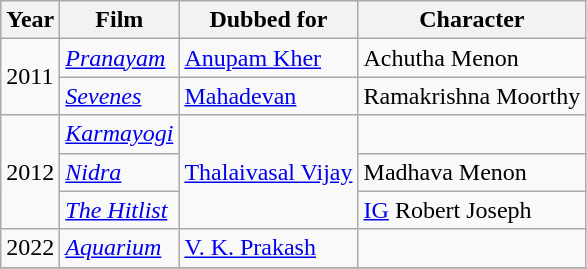<table class="wikitable">
<tr>
<th>Year</th>
<th>Film</th>
<th>Dubbed for</th>
<th>Character</th>
</tr>
<tr>
<td rowspan=2>2011</td>
<td><em><a href='#'>Pranayam</a></em></td>
<td><a href='#'>Anupam Kher</a></td>
<td>Achutha Menon</td>
</tr>
<tr>
<td><em><a href='#'>Sevenes</a></em></td>
<td><a href='#'>Mahadevan</a></td>
<td>Ramakrishna Moorthy</td>
</tr>
<tr>
<td rowspan=3>2012</td>
<td><em><a href='#'>Karmayogi</a></em></td>
<td rowspan="3"><a href='#'>Thalaivasal Vijay</a></td>
<td></td>
</tr>
<tr>
<td><em><a href='#'>Nidra</a></em></td>
<td>Madhava Menon</td>
</tr>
<tr>
<td><em><a href='#'>The Hitlist</a> </em></td>
<td><a href='#'>IG</a> Robert Joseph</td>
</tr>
<tr>
<td>2022</td>
<td><em><a href='#'>Aquarium</a> </em></td>
<td><a href='#'>V. K. Prakash</a></td>
<td></td>
</tr>
<tr>
</tr>
</table>
